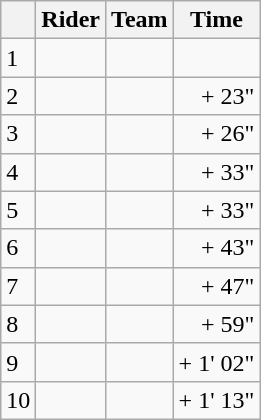<table class="wikitable">
<tr>
<th></th>
<th>Rider</th>
<th>Team</th>
<th>Time</th>
</tr>
<tr>
<td>1</td>
<td></td>
<td></td>
<td align="right"></td>
</tr>
<tr>
<td>2</td>
<td></td>
<td></td>
<td align="right">+ 23"</td>
</tr>
<tr>
<td>3</td>
<td></td>
<td></td>
<td align="right">+ 26"</td>
</tr>
<tr>
<td>4</td>
<td></td>
<td></td>
<td align="right">+ 33"</td>
</tr>
<tr>
<td>5</td>
<td></td>
<td></td>
<td align="right">+ 33"</td>
</tr>
<tr>
<td>6</td>
<td></td>
<td></td>
<td align="right">+ 43"</td>
</tr>
<tr>
<td>7</td>
<td></td>
<td></td>
<td align="right">+ 47"</td>
</tr>
<tr>
<td>8</td>
<td></td>
<td></td>
<td align="right">+ 59"</td>
</tr>
<tr>
<td>9</td>
<td></td>
<td></td>
<td align="right">+ 1' 02"</td>
</tr>
<tr>
<td>10</td>
<td></td>
<td></td>
<td align="right">+ 1' 13"</td>
</tr>
</table>
